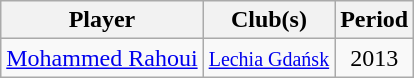<table class="wikitable collapsible collapsed" style="text-align:center">
<tr>
<th scope="col">Player</th>
<th scope="col" class="unsortable">Club(s)</th>
<th scope="col">Period</th>
</tr>
<tr>
<td align="left"><a href='#'>Mohammed Rahoui</a></td>
<td><small><a href='#'>Lechia Gdańsk</a></small></td>
<td>2013</td>
</tr>
</table>
